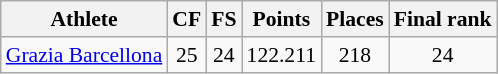<table class="wikitable" border="1" style="font-size:90%">
<tr>
<th>Athlete</th>
<th>CF</th>
<th>FS</th>
<th>Points</th>
<th>Places</th>
<th>Final rank</th>
</tr>
<tr align=center>
<td align=left><a href='#'>Grazia Barcellona</a></td>
<td>25</td>
<td>24</td>
<td>122.211</td>
<td>218</td>
<td>24</td>
</tr>
</table>
